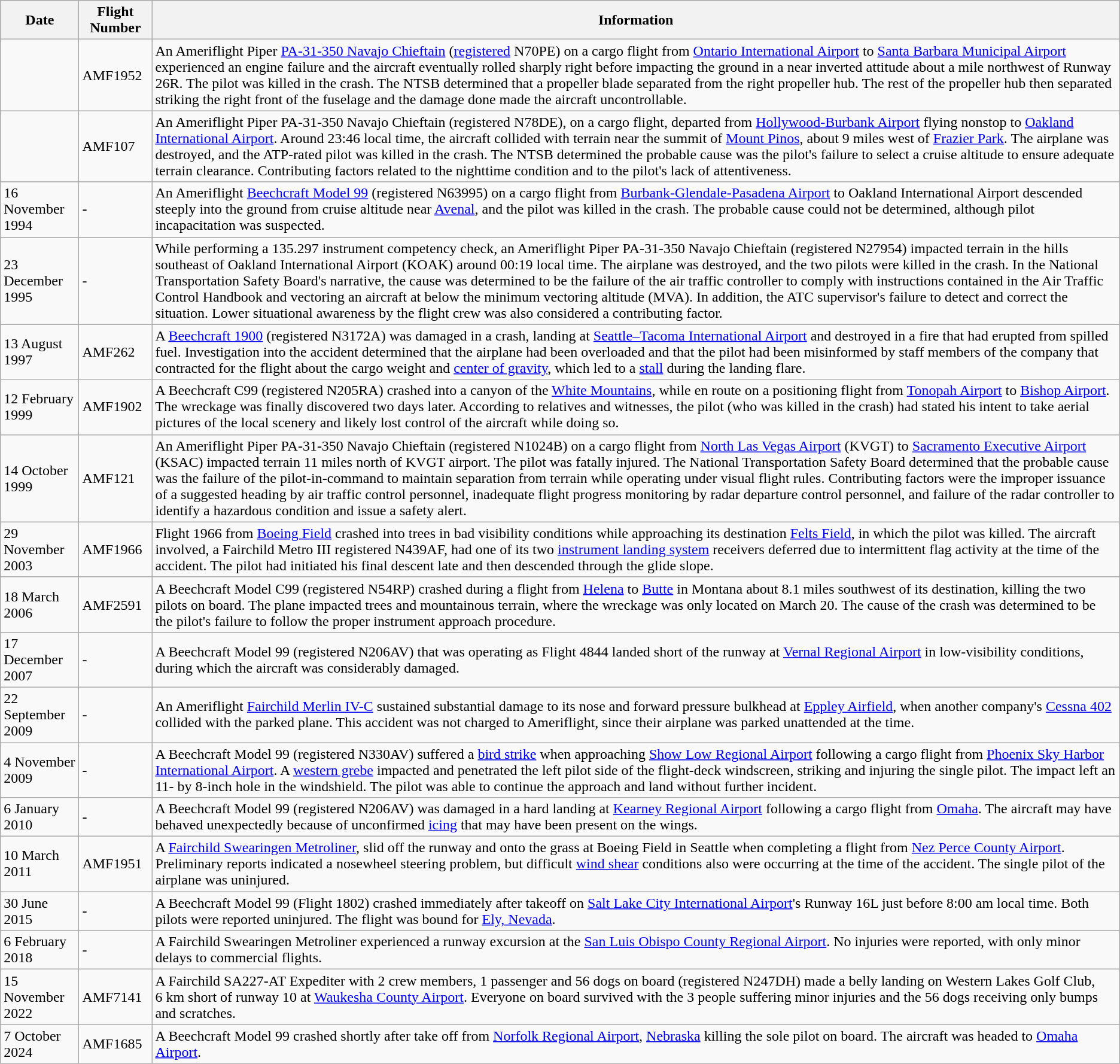<table class="wikitable">
<tr>
<th>Date</th>
<th>Flight Number</th>
<th>Information</th>
</tr>
<tr>
<td></td>
<td>AMF1952</td>
<td>An Ameriflight Piper <a href='#'>PA-31-350 Navajo Chieftain</a> (<a href='#'>registered</a> N70PE) on a cargo flight from <a href='#'>Ontario International Airport</a> to <a href='#'>Santa Barbara Municipal Airport</a> experienced an engine failure and the aircraft eventually rolled sharply right before impacting the ground in a near inverted attitude about a mile northwest of Runway 26R. The pilot was killed in the crash. The NTSB determined that a propeller blade separated from the right propeller hub. The rest of the propeller hub then separated striking the right front of the fuselage and the damage done made the aircraft uncontrollable.</td>
</tr>
<tr>
<td></td>
<td>AMF107</td>
<td>An Ameriflight Piper PA-31-350 Navajo Chieftain (registered N78DE), on a cargo flight, departed from <a href='#'>Hollywood-Burbank Airport</a> flying nonstop to <a href='#'>Oakland International Airport</a>. Around 23:46 local time, the aircraft collided with terrain near the summit of <a href='#'>Mount Pinos</a>, about 9 miles west of <a href='#'>Frazier Park</a>. The airplane was destroyed, and the ATP-rated pilot was killed in the crash. The NTSB determined the probable cause was the pilot's failure to select a cruise altitude to ensure adequate terrain clearance.  Contributing factors related to the nighttime condition and to the pilot's lack of attentiveness.</td>
</tr>
<tr>
<td>16 November 1994</td>
<td>-</td>
<td>An Ameriflight <a href='#'>Beechcraft Model 99</a> (registered N63995) on a cargo flight from <a href='#'>Burbank-Glendale-Pasadena Airport</a> to Oakland International Airport descended steeply into the ground from cruise altitude near <a href='#'>Avenal</a>, and the pilot was killed in the crash.  The probable cause could not be determined, although pilot incapacitation was suspected.</td>
</tr>
<tr>
<td>23 December 1995</td>
<td>-</td>
<td>While performing a 135.297 instrument competency check, an Ameriflight Piper PA-31-350 Navajo Chieftain (registered N27954) impacted terrain in the hills southeast of Oakland International Airport (KOAK) around 00:19 local time. The airplane was destroyed, and the two pilots were killed in the crash. In the National Transportation Safety Board's narrative, the cause was determined to be the failure of the air traffic controller to comply with instructions contained in the Air Traffic Control Handbook and vectoring an aircraft at below the minimum vectoring altitude (MVA). In addition, the ATC supervisor's failure to detect and correct the situation. Lower situational awareness by the flight crew was also considered a contributing factor.</td>
</tr>
<tr>
<td>13 August 1997</td>
<td>AMF262</td>
<td>A <a href='#'>Beechcraft 1900</a> (registered N3172A) was damaged in a crash, landing at <a href='#'>Seattle–Tacoma International Airport</a> and destroyed in a fire that had erupted from spilled fuel. Investigation into the accident determined that the airplane had been overloaded and that the pilot had been misinformed by staff members of the company that contracted for the flight about the cargo weight and <a href='#'>center of gravity</a>, which led to a <a href='#'>stall</a> during the landing flare.</td>
</tr>
<tr>
<td>12 February 1999</td>
<td>AMF1902</td>
<td>A Beechcraft C99 (registered N205RA) crashed into a canyon of the <a href='#'>White Mountains</a>, while en route on a positioning flight from <a href='#'>Tonopah Airport</a> to <a href='#'>Bishop Airport</a>. The wreckage was finally discovered two days later. According to relatives and witnesses, the pilot (who was killed in the crash) had stated his intent to take aerial pictures of the local scenery and likely lost control of the aircraft while doing so.</td>
</tr>
<tr>
<td>14 October 1999</td>
<td>AMF121</td>
<td>An Ameriflight Piper PA-31-350 Navajo Chieftain (registered N1024B) on a cargo flight from <a href='#'>North Las Vegas Airport</a> (KVGT) to <a href='#'>Sacramento Executive Airport</a> (KSAC) impacted terrain 11 miles north of KVGT airport. The pilot was fatally injured. The National Transportation Safety Board determined that the probable cause was the failure of the pilot-in-command to maintain separation from terrain while operating under visual flight rules. Contributing factors were the improper issuance of a suggested heading by air traffic control personnel, inadequate flight progress monitoring by radar departure control personnel, and failure of the radar controller to identify a hazardous condition and issue a safety alert.</td>
</tr>
<tr>
<td>29 November 2003</td>
<td>AMF1966</td>
<td>Flight 1966 from <a href='#'>Boeing Field</a> crashed into trees in bad visibility conditions while approaching its destination <a href='#'>Felts Field</a>, in which the pilot was killed. The aircraft involved, a Fairchild Metro III registered N439AF, had one of its two <a href='#'>instrument landing system</a> receivers deferred due to intermittent flag activity at the time of the accident.  The pilot had initiated his final descent late and then descended through the glide slope.</td>
</tr>
<tr>
<td>18 March 2006</td>
<td>AMF2591</td>
<td>A Beechcraft Model C99 (registered N54RP) crashed during a flight from <a href='#'>Helena</a> to <a href='#'>Butte</a> in Montana about 8.1 miles southwest of its destination, killing the two pilots on board. The plane impacted trees and mountainous terrain, where the wreckage was only located on March 20. The cause of the crash was determined to be the pilot's failure to follow the proper instrument approach procedure.</td>
</tr>
<tr>
<td>17 December 2007</td>
<td>-</td>
<td>A Beechcraft Model 99 (registered N206AV) that was operating as Flight 4844 landed short of the runway at <a href='#'>Vernal Regional Airport</a> in low-visibility conditions, during which the aircraft was considerably damaged.</td>
</tr>
<tr>
<td>22 September 2009</td>
<td>-</td>
<td>An Ameriflight <a href='#'>Fairchild Merlin IV-C</a> sustained substantial damage to its nose and forward pressure bulkhead at <a href='#'>Eppley Airfield</a>, when another company's <a href='#'>Cessna 402</a> collided with the parked plane. This accident was not charged to Ameriflight, since their airplane was parked unattended at the time.</td>
</tr>
<tr>
<td>4 November 2009</td>
<td>-</td>
<td>A Beechcraft Model 99 (registered N330AV) suffered a <a href='#'>bird strike</a> when approaching <a href='#'>Show Low Regional Airport</a> following a cargo flight from <a href='#'>Phoenix Sky Harbor International Airport</a>. A <a href='#'>western grebe</a> impacted and penetrated the left pilot side of the flight-deck windscreen, striking and injuring the single pilot. The impact left an 11- by 8-inch hole in the windshield. The pilot was able to continue the approach and land without further incident.</td>
</tr>
<tr>
<td>6 January 2010</td>
<td>-</td>
<td>A Beechcraft Model 99 (registered N206AV) was damaged in a hard landing at <a href='#'>Kearney Regional Airport</a> following a cargo flight from <a href='#'>Omaha</a>. The aircraft may have behaved unexpectedly because of unconfirmed <a href='#'>icing</a> that may have been present on the wings.</td>
</tr>
<tr>
<td>10 March 2011</td>
<td>AMF1951</td>
<td>A <a href='#'>Fairchild Swearingen Metroliner</a>, slid off the runway and onto the grass at Boeing Field in Seattle when completing a flight from <a href='#'>Nez Perce County Airport</a>. Preliminary reports indicated a nosewheel steering problem, but difficult <a href='#'>wind shear</a> conditions also were occurring at the time of the accident. The single pilot of the airplane was uninjured.</td>
</tr>
<tr>
<td>30 June 2015</td>
<td>-</td>
<td>A Beechcraft Model 99 (Flight 1802) crashed immediately after takeoff on <a href='#'>Salt Lake City International Airport</a>'s Runway 16L just before 8:00 am local time. Both pilots were reported uninjured. The flight was bound for <a href='#'>Ely, Nevada</a>.</td>
</tr>
<tr>
<td>6 February 2018</td>
<td>-</td>
<td>A Fairchild Swearingen Metroliner experienced a runway excursion at the <a href='#'>San Luis Obispo County Regional Airport</a>. No injuries were reported, with only minor delays to commercial flights.</td>
</tr>
<tr>
<td>15 November 2022</td>
<td>AMF7141</td>
<td>A Fairchild SA227-AT Expediter with 2 crew members, 1 passenger and 56 dogs on board (registered N247DH) made a belly landing on Western Lakes Golf Club, 6 km short of runway 10 at <a href='#'>Waukesha County Airport</a>. Everyone on board survived with the 3 people suffering minor injuries and the 56 dogs receiving only bumps and scratches.</td>
</tr>
<tr>
<td>7 October 2024</td>
<td>AMF1685</td>
<td>A Beechcraft Model 99 crashed shortly after take off from <a href='#'>Norfolk Regional Airport</a>, <a href='#'>Nebraska</a> killing the sole pilot on board. The aircraft was headed to <a href='#'>Omaha Airport</a>.</td>
</tr>
</table>
